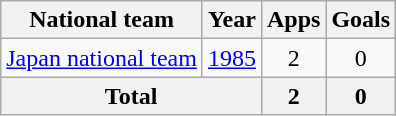<table class="wikitable" style="text-align:center">
<tr>
<th>National team</th>
<th>Year</th>
<th>Apps</th>
<th>Goals</th>
</tr>
<tr>
<td><a href='#'>Japan national team</a></td>
<td><a href='#'>1985</a></td>
<td>2</td>
<td>0</td>
</tr>
<tr>
<th colspan="2">Total</th>
<th>2</th>
<th>0</th>
</tr>
</table>
